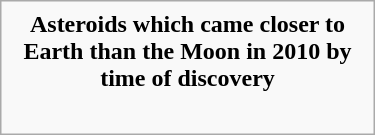<table class="infobox" style="width: 250px;">
<tr>
<td style="text-align:center"><strong>Asteroids which came closer to Earth than the Moon in 2010 by time of discovery</strong></td>
</tr>
<tr>
<td><br></td>
</tr>
</table>
